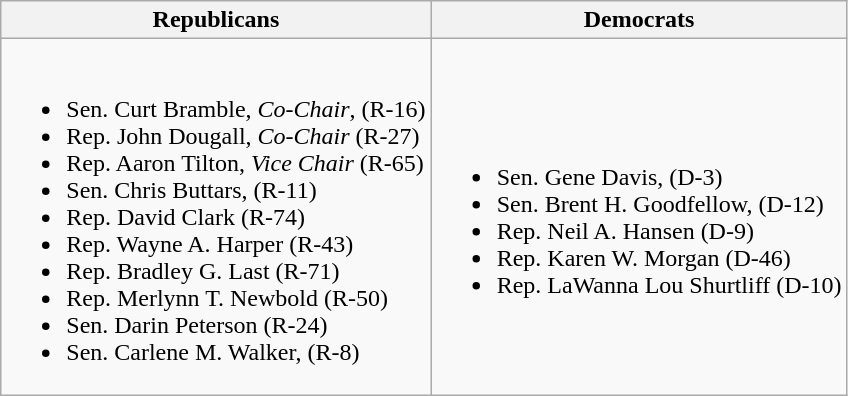<table class=wikitable>
<tr>
<th>Republicans</th>
<th>Democrats</th>
</tr>
<tr>
<td><br><ul><li>Sen. Curt Bramble, <em>Co-Chair</em>, (R-16)</li><li>Rep. John Dougall, <em>Co-Chair</em> (R-27)</li><li>Rep. Aaron Tilton, <em>Vice Chair</em> (R-65)</li><li>Sen. Chris Buttars, (R-11)</li><li>Rep. David Clark (R-74)</li><li>Rep. Wayne A. Harper (R-43)</li><li>Rep. Bradley G. Last (R-71)</li><li>Rep. Merlynn T. Newbold (R-50)</li><li>Sen. Darin Peterson (R-24)</li><li>Sen. Carlene M. Walker, (R-8)</li></ul></td>
<td><br><ul><li>Sen. Gene Davis, (D-3)</li><li>Sen. Brent H. Goodfellow, (D-12)</li><li>Rep. Neil A. Hansen (D-9)</li><li>Rep. Karen W. Morgan (D-46)</li><li>Rep. LaWanna Lou Shurtliff (D-10)</li></ul></td>
</tr>
</table>
